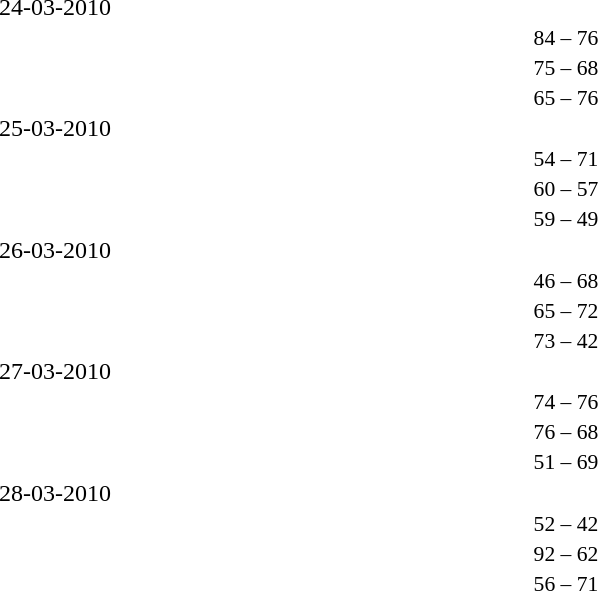<table width=100% cellspacing=1>
<tr>
<th width=25%></th>
<th width=10%></th>
<th></th>
</tr>
<tr>
<td>24-03-2010</td>
</tr>
<tr style=font-size:90%>
<td align=right><strong></strong></td>
<td align=center>84 – 76</td>
<td></td>
</tr>
<tr style=font-size:90%>
<td align=right><strong></strong></td>
<td align=center>75 – 68</td>
<td></td>
</tr>
<tr style=font-size:90%>
<td align=right></td>
<td align=center>65 – 76</td>
<td><strong></strong></td>
</tr>
<tr>
<td>25-03-2010</td>
</tr>
<tr style=font-size:90%>
<td align=right></td>
<td align=center>54 – 71</td>
<td><strong></strong></td>
</tr>
<tr style=font-size:90%>
<td align=right><strong></strong></td>
<td align=center>60 – 57</td>
<td></td>
</tr>
<tr style=font-size:90%>
<td align=right><strong></strong></td>
<td align=center>59 – 49</td>
<td></td>
</tr>
<tr>
<td>26-03-2010</td>
</tr>
<tr style=font-size:90%>
<td align=right></td>
<td align=center>46 – 68</td>
<td><strong></strong></td>
</tr>
<tr style=font-size:90%>
<td align=right></td>
<td align=center>65 – 72</td>
<td><strong></strong></td>
</tr>
<tr style=font-size:90%>
<td align=right><strong></strong></td>
<td align=center>73 – 42</td>
<td></td>
</tr>
<tr>
<td>27-03-2010</td>
</tr>
<tr style=font-size:90%>
<td align=right></td>
<td align=center>74 – 76</td>
<td><strong></strong></td>
</tr>
<tr style=font-size:90%>
<td align=right><strong></strong></td>
<td align=center>76 – 68</td>
<td></td>
</tr>
<tr style=font-size:90%>
<td align=right></td>
<td align=center>51 – 69</td>
<td><strong></strong></td>
</tr>
<tr>
<td>28-03-2010</td>
</tr>
<tr style=font-size:90%>
<td align=right><strong></strong></td>
<td align=center>52 – 42</td>
<td></td>
</tr>
<tr style=font-size:90%>
<td align=right><strong></strong></td>
<td align=center>92 – 62</td>
<td></td>
</tr>
<tr style=font-size:90%>
<td align=right></td>
<td align=center>56 – 71</td>
<td><strong></strong></td>
</tr>
</table>
